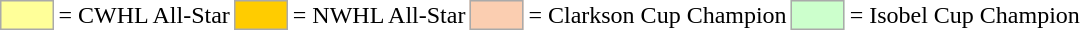<table>
<tr>
<td style="background-color:#FFFF99; border:1px solid #aaaaaa; width:2em;"></td>
<td>= CWHL All-Star</td>
<td style="background-color:#FFCC00; border:1px solid #aaaaaa; width:2em;"></td>
<td>= NWHL All-Star</td>
<td style="background-color:#FBCEB1; border:1px solid #aaaaaa; width:2em;"></td>
<td>= Clarkson Cup Champion</td>
<td style="background-color:#CCFFCC; border:1px solid #aaaaaa; width:2em;"></td>
<td>= Isobel Cup Champion</td>
</tr>
</table>
